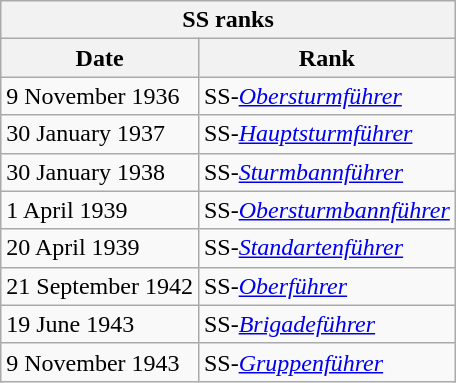<table class="wikitable float-right">
<tr>
<th colspan="2">SS ranks</th>
</tr>
<tr>
<th>Date</th>
<th>Rank</th>
</tr>
<tr>
<td>9 November 1936</td>
<td>SS-<em><a href='#'>Obersturmführer</a></em></td>
</tr>
<tr>
<td>30 January 1937</td>
<td>SS-<em><a href='#'>Hauptsturmführer</a></em></td>
</tr>
<tr>
<td>30 January 1938</td>
<td>SS-<em><a href='#'>Sturmbannführer</a></em></td>
</tr>
<tr>
<td>1 April 1939</td>
<td>SS-<em><a href='#'>Obersturmbannführer</a></em></td>
</tr>
<tr>
<td>20 April 1939</td>
<td>SS-<em><a href='#'>Standartenführer</a></em></td>
</tr>
<tr>
<td>21 September 1942</td>
<td>SS-<em><a href='#'>Oberführer</a></em></td>
</tr>
<tr>
<td>19 June 1943</td>
<td>SS-<em><a href='#'>Brigadeführer</a></em></td>
</tr>
<tr>
<td>9 November 1943</td>
<td>SS-<em><a href='#'>Gruppenführer</a></em></td>
</tr>
</table>
